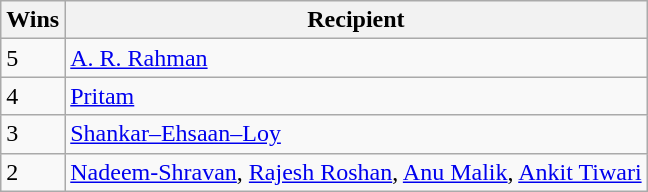<table class="wikitable">
<tr>
<th>Wins</th>
<th>Recipient</th>
</tr>
<tr>
<td>5</td>
<td><a href='#'>A. R. Rahman</a></td>
</tr>
<tr>
<td>4</td>
<td><a href='#'>Pritam</a></td>
</tr>
<tr>
<td>3</td>
<td><a href='#'>Shankar–Ehsaan–Loy</a></td>
</tr>
<tr>
<td>2</td>
<td><a href='#'>Nadeem-Shravan</a>, <a href='#'>Rajesh Roshan</a>, <a href='#'>Anu Malik</a>, <a href='#'>Ankit Tiwari</a></td>
</tr>
</table>
